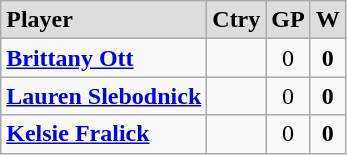<table class="wikitable">
<tr align="center" style="font-weight:bold; background-color:#dddddd;" |>
<td align="left">Player</td>
<td>Ctry</td>
<td>GP</td>
<td>W</td>
</tr>
<tr align="center">
<td align="left"><strong><a href='#'>Brittany Ott</a></strong></td>
<td></td>
<td>0</td>
<td><strong>0</strong></td>
</tr>
<tr align="center">
<td align="left"><strong><a href='#'>Lauren Slebodnick</a></strong></td>
<td></td>
<td>0</td>
<td><strong>0</strong></td>
</tr>
<tr align="center">
<td align="left"><strong><a href='#'>Kelsie Fralick</a></strong></td>
<td></td>
<td>0</td>
<td><strong>0</strong></td>
</tr>
</table>
